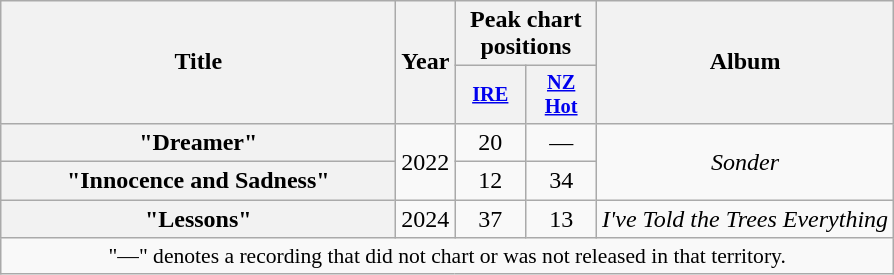<table class="wikitable plainrowheaders" style="text-align:center;" border="1">
<tr>
<th scope="col" rowspan="2" style="width:16em;">Title</th>
<th scope="col" rowspan="2" style="width:1em;">Year</th>
<th scope="col" colspan="2">Peak chart positions</th>
<th scope="col" rowspan="2">Album</th>
</tr>
<tr>
<th scope="col" style="width:3em;font-size:85%;"><a href='#'>IRE</a><br></th>
<th scope="col" style="width:3em;font-size:85%;"><a href='#'>NZ<br>Hot</a><br></th>
</tr>
<tr>
<th scope="row">"Dreamer"</th>
<td rowspan="2">2022</td>
<td>20</td>
<td>—</td>
<td rowspan="2"><em>Sonder</em></td>
</tr>
<tr>
<th scope="row">"Innocence and Sadness"</th>
<td>12</td>
<td>34</td>
</tr>
<tr>
<th scope="row">"Lessons"</th>
<td>2024</td>
<td>37<br></td>
<td>13</td>
<td><em>I've Told the Trees Everything</em></td>
</tr>
<tr>
<td colspan="5" style="font-size:90%">"—" denotes a recording that did not chart or was not released in that territory.</td>
</tr>
</table>
